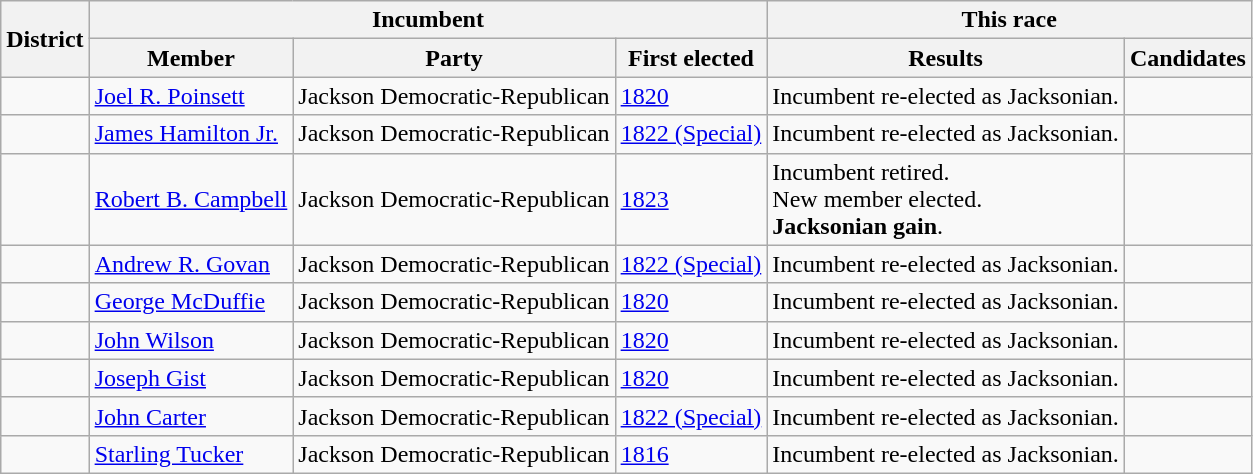<table class=wikitable>
<tr>
<th rowspan=2>District</th>
<th colspan=3>Incumbent</th>
<th colspan=2>This race</th>
</tr>
<tr>
<th>Member</th>
<th>Party</th>
<th>First elected</th>
<th>Results</th>
<th>Candidates</th>
</tr>
<tr>
<td></td>
<td><a href='#'>Joel R. Poinsett</a></td>
<td>Jackson Democratic-Republican</td>
<td><a href='#'>1820</a></td>
<td>Incumbent re-elected as Jacksonian.</td>
<td nowrap></td>
</tr>
<tr>
<td></td>
<td><a href='#'>James Hamilton Jr.</a></td>
<td>Jackson Democratic-Republican</td>
<td><a href='#'>1822 (Special)</a></td>
<td>Incumbent re-elected as Jacksonian.</td>
<td nowrap></td>
</tr>
<tr>
<td></td>
<td><a href='#'>Robert B. Campbell</a></td>
<td>Jackson Democratic-Republican</td>
<td><a href='#'>1823</a></td>
<td>Incumbent retired.<br>New member elected.<br><strong>Jacksonian gain</strong>.</td>
<td nowrap></td>
</tr>
<tr>
<td></td>
<td><a href='#'>Andrew R. Govan</a></td>
<td>Jackson Democratic-Republican</td>
<td><a href='#'>1822 (Special)</a></td>
<td>Incumbent re-elected as Jacksonian.</td>
<td nowrap></td>
</tr>
<tr>
<td></td>
<td><a href='#'>George McDuffie</a></td>
<td>Jackson Democratic-Republican</td>
<td><a href='#'>1820</a></td>
<td>Incumbent re-elected as Jacksonian.</td>
<td nowrap></td>
</tr>
<tr>
<td></td>
<td><a href='#'>John Wilson</a></td>
<td>Jackson Democratic-Republican</td>
<td><a href='#'>1820</a></td>
<td>Incumbent re-elected as Jacksonian.</td>
<td nowrap></td>
</tr>
<tr>
<td></td>
<td><a href='#'>Joseph Gist</a></td>
<td>Jackson Democratic-Republican</td>
<td><a href='#'>1820</a></td>
<td>Incumbent re-elected as Jacksonian.</td>
<td nowrap></td>
</tr>
<tr>
<td></td>
<td><a href='#'>John Carter</a></td>
<td>Jackson Democratic-Republican</td>
<td><a href='#'>1822 (Special)</a></td>
<td>Incumbent re-elected as Jacksonian.</td>
<td nowrap></td>
</tr>
<tr>
<td></td>
<td><a href='#'>Starling Tucker</a></td>
<td>Jackson Democratic-Republican</td>
<td><a href='#'>1816</a></td>
<td>Incumbent re-elected as Jacksonian.</td>
<td nowrap></td>
</tr>
</table>
